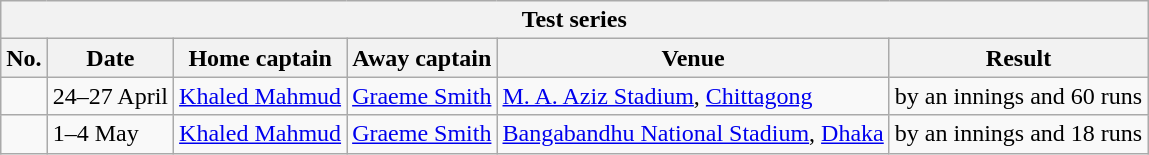<table class="wikitable">
<tr>
<th colspan="9">Test series</th>
</tr>
<tr>
<th>No.</th>
<th>Date</th>
<th>Home captain</th>
<th>Away captain</th>
<th>Venue</th>
<th>Result</th>
</tr>
<tr>
<td></td>
<td>24–27 April</td>
<td><a href='#'>Khaled Mahmud</a></td>
<td><a href='#'>Graeme Smith</a></td>
<td><a href='#'>M. A. Aziz Stadium</a>, <a href='#'>Chittagong</a></td>
<td> by an innings and 60 runs</td>
</tr>
<tr>
<td></td>
<td>1–4 May</td>
<td><a href='#'>Khaled Mahmud</a></td>
<td><a href='#'>Graeme Smith</a></td>
<td><a href='#'>Bangabandhu National Stadium</a>, <a href='#'>Dhaka</a></td>
<td> by an innings and 18 runs</td>
</tr>
</table>
